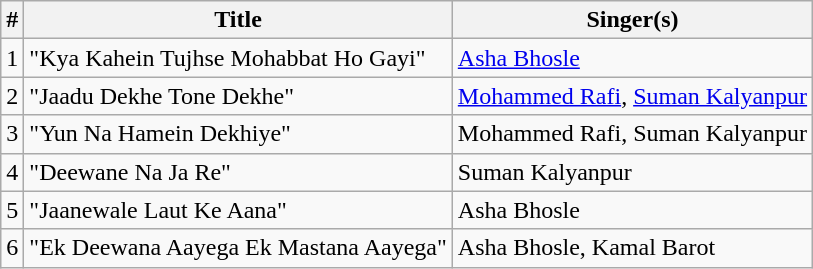<table class="wikitable">
<tr>
<th>#</th>
<th>Title</th>
<th>Singer(s)</th>
</tr>
<tr>
<td>1</td>
<td>"Kya Kahein Tujhse Mohabbat Ho Gayi"</td>
<td><a href='#'>Asha Bhosle</a></td>
</tr>
<tr>
<td>2</td>
<td>"Jaadu Dekhe Tone Dekhe"</td>
<td><a href='#'>Mohammed Rafi</a>, <a href='#'>Suman Kalyanpur</a></td>
</tr>
<tr>
<td>3</td>
<td>"Yun Na Hamein Dekhiye"</td>
<td>Mohammed Rafi, Suman Kalyanpur</td>
</tr>
<tr>
<td>4</td>
<td>"Deewane Na Ja Re"</td>
<td>Suman Kalyanpur</td>
</tr>
<tr>
<td>5</td>
<td>"Jaanewale Laut Ke Aana"</td>
<td>Asha Bhosle</td>
</tr>
<tr>
<td>6</td>
<td>"Ek Deewana Aayega Ek Mastana Aayega"</td>
<td>Asha Bhosle, Kamal Barot</td>
</tr>
</table>
